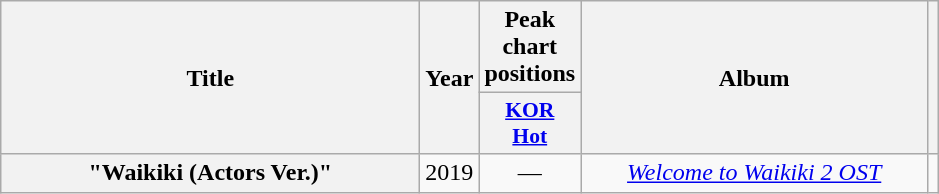<table class="wikitable plainrowheaders" style="text-align:center">
<tr>
<th scope="col" rowspan="2" style="width:17em">Title</th>
<th scope="col" rowspan="2" style="width:2em">Year</th>
<th scope="col" colspan="1">Peak chart<br>positions</th>
<th scope="col" rowspan="2" style="width:14em">Album</th>
<th rowspan="2" scope="col" class="unsortable"></th>
</tr>
<tr>
<th scope="col" style="font-size:90%; width:2.5em"><a href='#'>KOR <br>Hot</a><br></th>
</tr>
<tr>
<th scope="row">"Waikiki (Actors Ver.)"<br></th>
<td>2019</td>
<td>—</td>
<td><em><a href='#'>Welcome to Waikiki 2 OST</a></em></td>
<td></td>
</tr>
</table>
